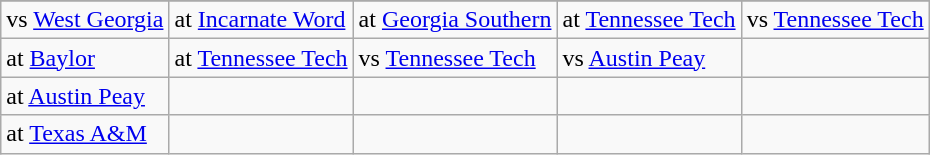<table class="wikitable">
<tr>
</tr>
<tr>
<td>vs <a href='#'>West Georgia</a></td>
<td>at <a href='#'>Incarnate Word</a></td>
<td>at <a href='#'>Georgia Southern</a></td>
<td>at <a href='#'>Tennessee Tech</a></td>
<td>vs <a href='#'>Tennessee Tech</a></td>
</tr>
<tr>
<td>at <a href='#'>Baylor</a></td>
<td>at <a href='#'>Tennessee Tech</a></td>
<td>vs <a href='#'>Tennessee Tech</a></td>
<td>vs <a href='#'>Austin Peay</a></td>
<td></td>
</tr>
<tr>
<td>at <a href='#'>Austin Peay</a></td>
<td></td>
<td></td>
<td></td>
<td></td>
</tr>
<tr>
<td>at <a href='#'>Texas A&M</a></td>
<td></td>
<td></td>
<td></td>
<td></td>
</tr>
</table>
